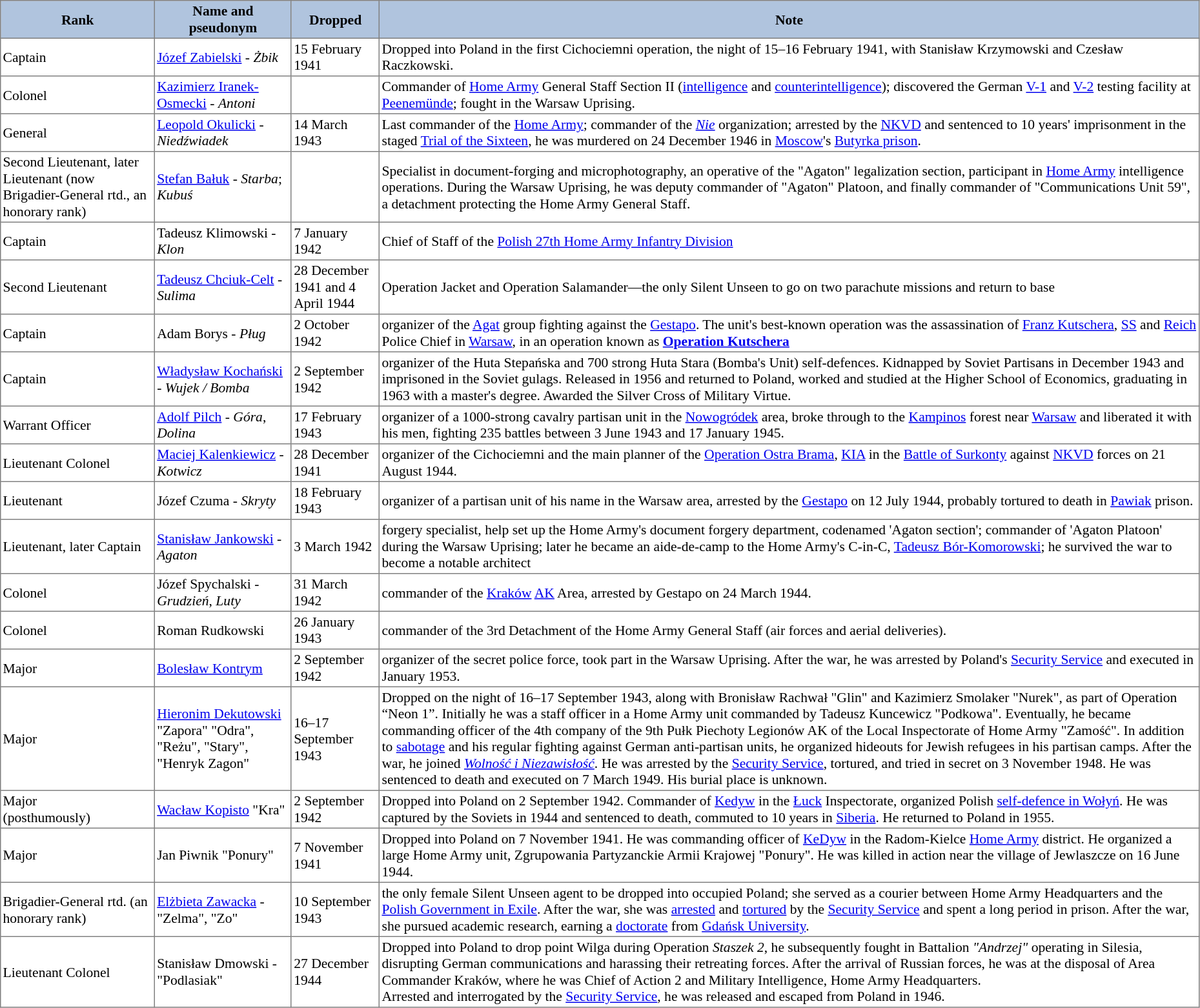<table width="98%" border="1" cellpadding="2" cellspacing="0" style="font-size: 90%; border: gray solid 1px; border-collapse: collapse; text-align: middle;">
<tr>
<th style="text-align:center;background:#B0C4DE">Rank</th>
<th style="text-align:center;background:#B0C4DE">Name and pseudonym</th>
<th style="text-align:center;background:#B0C4DE">Dropped</th>
<th style="text-align:center;background:#B0C4DE">Note</th>
</tr>
<tr>
<td>Captain</td>
<td><a href='#'>Józef Zabielski</a> - <em>Żbik</em></td>
<td>15 February 1941</td>
<td>Dropped into Poland in the first Cichociemni operation, the night of 15–16 February 1941, with Stanisław Krzymowski and Czesław Raczkowski.</td>
</tr>
<tr>
<td>Colonel</td>
<td><a href='#'>Kazimierz Iranek-Osmecki</a> - <em>Antoni</em></td>
<td></td>
<td>Commander of <a href='#'>Home Army</a> General Staff Section II (<a href='#'>intelligence</a> and <a href='#'>counterintelligence</a>); discovered the German <a href='#'>V-1</a> and <a href='#'>V-2</a> testing facility at <a href='#'>Peenemünde</a>; fought in the Warsaw Uprising.</td>
</tr>
<tr>
<td>General</td>
<td><a href='#'>Leopold Okulicki</a> - <em>Niedźwiadek</em></td>
<td>14 March 1943</td>
<td>Last commander of the <a href='#'>Home Army</a>; commander of the <em><a href='#'>Nie</a></em> organization; arrested by the <a href='#'>NKVD</a> and sentenced to 10 years' imprisonment in the staged <a href='#'>Trial of the Sixteen</a>, he was murdered on 24 December 1946 in <a href='#'>Moscow</a>'s <a href='#'>Butyrka prison</a>.</td>
</tr>
<tr>
<td>Second Lieutenant, later Lieutenant (now Brigadier-General rtd., an honorary rank)</td>
<td><a href='#'>Stefan Bałuk</a> - <em>Starba</em>; <em>Kubuś</em></td>
<td></td>
<td>Specialist in document-forging and microphotography, an operative of the "Agaton" legalization section, participant in <a href='#'>Home Army</a> intelligence operations. During the Warsaw Uprising, he was deputy commander of "Agaton" Platoon, and finally commander of "Communications Unit 59", a detachment protecting the Home Army General Staff.</td>
</tr>
<tr>
<td>Captain</td>
<td>Tadeusz Klimowski - <em>Klon</em></td>
<td>7 January 1942</td>
<td>Chief of Staff of the <a href='#'>Polish 27th Home Army Infantry Division</a></td>
</tr>
<tr>
<td>Second Lieutenant</td>
<td><a href='#'>Tadeusz Chciuk-Celt</a> - <em>Sulima</em></td>
<td>28 December 1941 and 4 April 1944</td>
<td>Operation Jacket and Operation Salamander—the only Silent Unseen to go on two parachute missions and return to base</td>
</tr>
<tr>
<td>Captain</td>
<td>Adam Borys - <em>Pług</em></td>
<td>2 October 1942</td>
<td>organizer of the <a href='#'>Agat</a> group fighting against the <a href='#'>Gestapo</a>. The unit's best-known operation was the assassination of <a href='#'>Franz Kutschera</a>, <a href='#'>SS</a> and <a href='#'>Reich</a> Police Chief in <a href='#'>Warsaw</a>, in an operation known as <strong><a href='#'>Operation Kutschera</a></strong></td>
</tr>
<tr>
<td>Captain</td>
<td><a href='#'>Władysław Kochański</a> - <em>Wujek / Bomba</em></td>
<td>2 September 1942</td>
<td>organizer of the Huta Stepańska and 700 strong Huta Stara (Bomba's Unit) self-defences.  Kidnapped by Soviet Partisans in December 1943 and imprisoned in the Soviet gulags. Released in 1956 and returned to Poland, worked and studied at the Higher School of Economics, graduating in 1963 with a master's degree. Awarded the Silver Cross of Military Virtue.</td>
</tr>
<tr>
<td>Warrant Officer</td>
<td><a href='#'>Adolf Pilch</a> - <em>Góra</em>, <em>Dolina</em></td>
<td>17 February 1943</td>
<td>organizer of a 1000-strong cavalry partisan unit in the <a href='#'>Nowogródek</a> area, broke through to the <a href='#'>Kampinos</a> forest near <a href='#'>Warsaw</a> and liberated it with his men, fighting 235 battles between 3 June 1943 and 17 January 1945.</td>
</tr>
<tr>
<td>Lieutenant Colonel</td>
<td><a href='#'>Maciej Kalenkiewicz</a> - <em>Kotwicz</em></td>
<td>28 December 1941</td>
<td>organizer of the Cichociemni and the main planner of the <a href='#'>Operation Ostra Brama</a>, <a href='#'>KIA</a> in the <a href='#'>Battle of Surkonty</a> against <a href='#'>NKVD</a> forces on 21 August 1944.</td>
</tr>
<tr>
<td>Lieutenant</td>
<td>Józef Czuma - <em>Skryty</em></td>
<td>18 February 1943</td>
<td>organizer of a partisan unit of his name in the Warsaw area, arrested by the <a href='#'>Gestapo</a> on 12 July 1944, probably tortured to death in <a href='#'>Pawiak</a> prison.</td>
</tr>
<tr>
<td>Lieutenant, later Captain</td>
<td><a href='#'>Stanisław Jankowski</a> - <em>Agaton</em></td>
<td>3 March 1942</td>
<td>forgery specialist, help set up the Home Army's document forgery department, codenamed 'Agaton section'; commander of 'Agaton Platoon' during the Warsaw Uprising; later he became an aide-de-camp to the Home Army's C-in-C, <a href='#'>Tadeusz Bór-Komorowski</a>; he survived the war to become a notable architect</td>
</tr>
<tr>
<td>Colonel</td>
<td>Józef Spychalski - <em>Grudzień</em>, <em>Luty</em></td>
<td>31 March 1942</td>
<td>commander of the <a href='#'>Kraków</a> <a href='#'>AK</a> Area, arrested by Gestapo on 24 March 1944.</td>
</tr>
<tr>
<td>Colonel</td>
<td>Roman Rudkowski</td>
<td>26 January 1943</td>
<td>commander of the 3rd Detachment of the Home Army General Staff (air forces and aerial deliveries).</td>
</tr>
<tr>
<td>Major</td>
<td><a href='#'>Bolesław Kontrym</a></td>
<td>2 September 1942</td>
<td>organizer of the secret police force, took part in the Warsaw Uprising. After the war, he was arrested by Poland's <a href='#'>Security Service</a> and executed in January 1953.</td>
</tr>
<tr>
<td>Major</td>
<td><a href='#'>Hieronim Dekutowski</a> "Zapora" "Odra", "Reżu", "Stary", "Henryk Zagon"</td>
<td>16–17 September 1943</td>
<td>Dropped on the night of 16–17 September 1943, along with Bronisław Rachwał "Glin" and Kazimierz Smolaker "Nurek", as part of Operation “Neon 1”. Initially he was a staff officer in a Home Army unit commanded by Tadeusz Kuncewicz "Podkowa". Eventually, he became commanding officer of the 4th company of the 9th Pułk Piechoty Legionów AK of the Local Inspectorate of Home Army "Zamość". In addition to <a href='#'>sabotage</a> and his regular fighting against German anti-partisan units, he organized hideouts for Jewish refugees in his partisan camps. After the war, he joined <em><a href='#'>Wolność i Niezawisłość</a></em>. He was arrested by the <a href='#'>Security Service</a>, tortured, and tried in secret on 3 November 1948. He was sentenced to death and executed on 7 March  1949. His burial place is unknown.</td>
</tr>
<tr>
<td>Major <br>(posthumously)</td>
<td><a href='#'>Wacław Kopisto</a> "Kra"</td>
<td>2 September 1942</td>
<td>Dropped into Poland on 2 September 1942. Commander of <a href='#'>Kedyw</a> in the <a href='#'>Łuck</a> Inspectorate, organized Polish <a href='#'>self-defence in Wołyń</a>. He was captured by the Soviets in 1944 and sentenced to death, commuted to 10 years in <a href='#'>Siberia</a>. He returned to Poland in 1955.</td>
</tr>
<tr>
<td>Major</td>
<td>Jan Piwnik "Ponury"</td>
<td>7 November 1941</td>
<td>Dropped into Poland on 7 November 1941. He was commanding officer of <a href='#'>KeDyw</a> in the Radom-Kielce <a href='#'>Home Army</a> district. He organized a large Home Army unit, Zgrupowania Partyzanckie Armii Krajowej "Ponury". He was killed in action near the village of Jewlaszcze on 16 June 1944.</td>
</tr>
<tr>
<td>Brigadier-General rtd. (an honorary rank)</td>
<td><a href='#'>Elżbieta Zawacka</a> - "Zelma", "Zo"</td>
<td>10 September 1943</td>
<td>the only female Silent Unseen agent to be dropped into occupied Poland; she served as a courier between Home Army Headquarters and the <a href='#'>Polish Government in Exile</a>. After the war, she was <a href='#'>arrested</a> and <a href='#'>tortured</a> by the <a href='#'>Security Service</a> and spent a long period in prison. After the war, she pursued academic research, earning a <a href='#'>doctorate</a> from <a href='#'>Gdańsk University</a>.</td>
</tr>
<tr>
<td>Lieutenant Colonel</td>
<td>Stanisław Dmowski - "Podlasiak"</td>
<td>27 December 1944</td>
<td>Dropped into Poland to drop point Wilga during Operation <em>Staszek 2</em>, he subsequently fought in Battalion <em>"Andrzej"</em> operating in Silesia, disrupting German communications and harassing their retreating forces. After the arrival of Russian forces, he was at the disposal of Area Commander Kraków, where he was Chief of Action 2 and Military Intelligence, Home Army Headquarters.<br>Arrested and interrogated by the <a href='#'>Security Service</a>, he was released and escaped from Poland in 1946.</td>
</tr>
</table>
